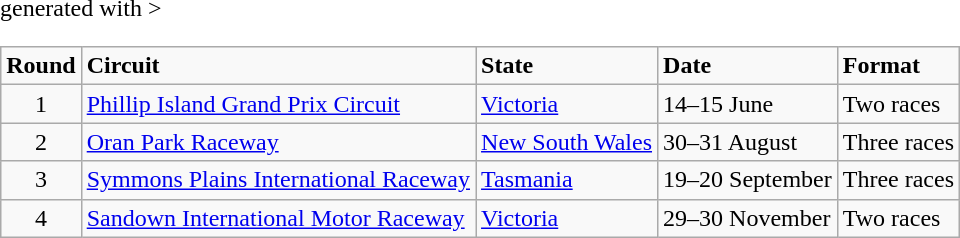<table class="wikitable" <hiddentext>generated with >
<tr style="font-weight:bold">
<td align="center">Round</td>
<td>Circuit</td>
<td>State</td>
<td>Date</td>
<td>Format</td>
</tr>
<tr>
<td align="center">1</td>
<td><a href='#'>Phillip Island Grand Prix Circuit</a></td>
<td><a href='#'>Victoria</a></td>
<td>14–15 June</td>
<td>Two races</td>
</tr>
<tr>
<td align="center">2</td>
<td><a href='#'>Oran Park Raceway</a></td>
<td><a href='#'>New South Wales</a></td>
<td>30–31 August</td>
<td>Three races</td>
</tr>
<tr>
<td align="center">3</td>
<td><a href='#'>Symmons Plains International Raceway</a></td>
<td><a href='#'>Tasmania</a></td>
<td>19–20 September</td>
<td>Three races</td>
</tr>
<tr>
<td align="center">4</td>
<td><a href='#'>Sandown International Motor Raceway</a></td>
<td><a href='#'>Victoria</a></td>
<td>29–30 November</td>
<td>Two races</td>
</tr>
</table>
